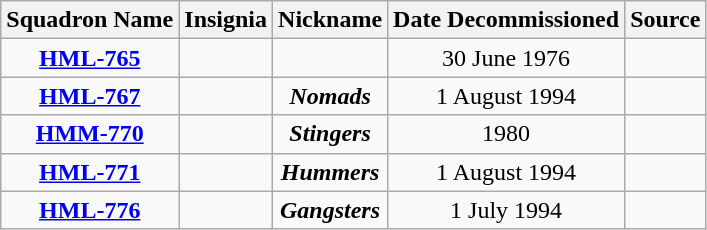<table class="wikitable" style="text-align:center;">
<tr>
<th>Squadron Name</th>
<th>Insignia</th>
<th>Nickname</th>
<th>Date Decommissioned</th>
<th><strong>Source</strong></th>
</tr>
<tr>
<td><strong><a href='#'>HML-765</a></strong></td>
<td></td>
<td></td>
<td>30 June 1976</td>
<td></td>
</tr>
<tr>
<td><strong><a href='#'>HML-767</a></strong></td>
<td></td>
<td><strong><em>Nomads</em></strong></td>
<td>1 August 1994</td>
<td></td>
</tr>
<tr>
<td><strong><a href='#'>HMM-770</a></strong></td>
<td></td>
<td><strong><em>Stingers</em></strong></td>
<td>1980</td>
<td></td>
</tr>
<tr>
<td><strong><a href='#'>HML-771</a></strong></td>
<td></td>
<td><strong><em>Hummers</em></strong></td>
<td>1 August 1994</td>
<td></td>
</tr>
<tr>
<td><strong><a href='#'>HML-776</a></strong></td>
<td></td>
<td><strong><em>Gangsters</em></strong></td>
<td>1 July 1994</td>
<td></td>
</tr>
</table>
